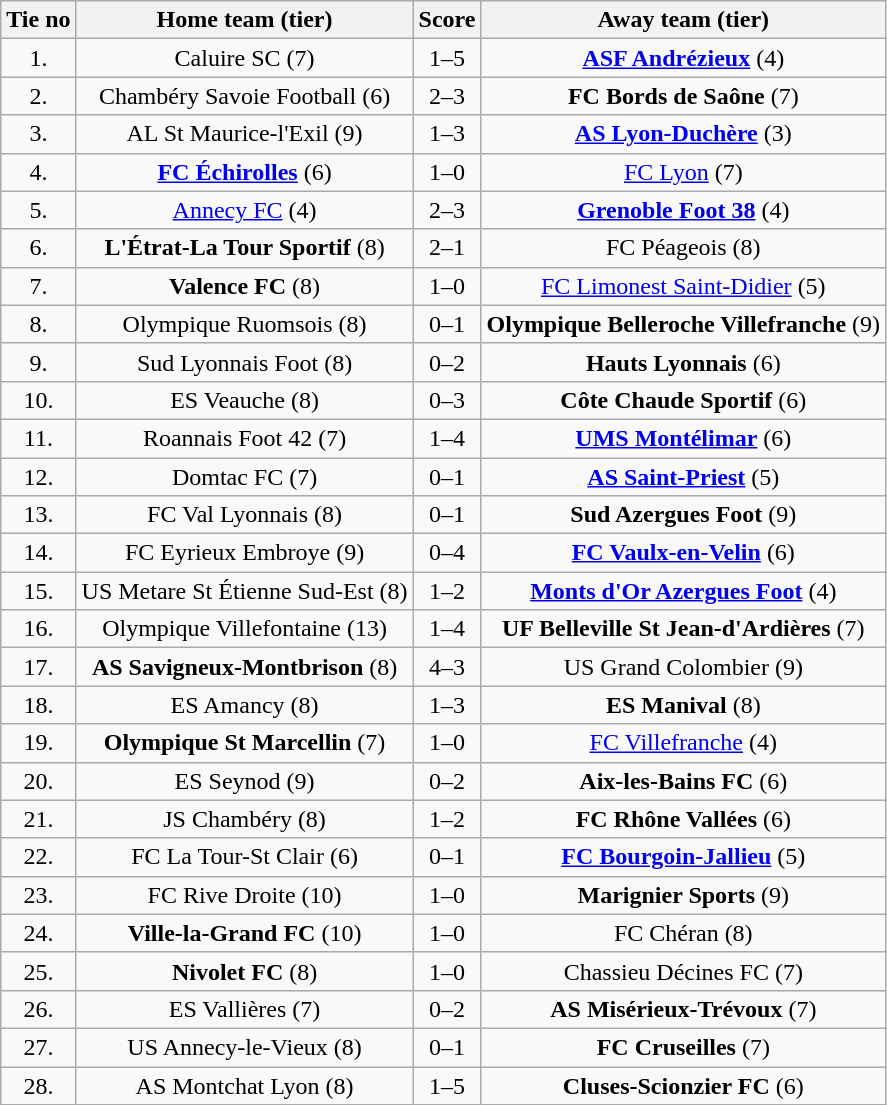<table class="wikitable" style="text-align: center">
<tr>
<th>Tie no</th>
<th>Home team (tier)</th>
<th>Score</th>
<th>Away team (tier)</th>
</tr>
<tr>
<td>1.</td>
<td>Caluire SC (7)</td>
<td>1–5</td>
<td><strong><a href='#'>ASF Andrézieux</a></strong> (4)</td>
</tr>
<tr>
<td>2.</td>
<td>Chambéry Savoie Football (6)</td>
<td>2–3</td>
<td><strong>FC Bords de Saône</strong> (7)</td>
</tr>
<tr>
<td>3.</td>
<td>AL St Maurice-l'Exil (9)</td>
<td>1–3</td>
<td><strong><a href='#'>AS Lyon-Duchère</a></strong> (3)</td>
</tr>
<tr>
<td>4.</td>
<td><strong><a href='#'>FC Échirolles</a></strong> (6)</td>
<td>1–0</td>
<td><a href='#'>FC Lyon</a> (7)</td>
</tr>
<tr>
<td>5.</td>
<td><a href='#'>Annecy FC</a> (4)</td>
<td>2–3 </td>
<td><strong><a href='#'>Grenoble Foot 38</a></strong> (4)</td>
</tr>
<tr>
<td>6.</td>
<td><strong>L'Étrat-La Tour Sportif</strong> (8)</td>
<td>2–1</td>
<td>FC Péageois (8)</td>
</tr>
<tr>
<td>7.</td>
<td><strong>Valence FC</strong> (8)</td>
<td>1–0</td>
<td><a href='#'>FC Limonest Saint-Didier</a> (5)</td>
</tr>
<tr>
<td>8.</td>
<td>Olympique Ruomsois (8)</td>
<td>0–1</td>
<td><strong>Olympique Belleroche Villefranche</strong> (9)</td>
</tr>
<tr>
<td>9.</td>
<td>Sud Lyonnais Foot (8)</td>
<td>0–2</td>
<td><strong>Hauts Lyonnais</strong> (6)</td>
</tr>
<tr>
<td>10.</td>
<td>ES Veauche (8)</td>
<td>0–3</td>
<td><strong>Côte Chaude Sportif</strong> (6)</td>
</tr>
<tr>
<td>11.</td>
<td>Roannais Foot 42 (7)</td>
<td>1–4</td>
<td><strong><a href='#'>UMS Montélimar</a></strong> (6)</td>
</tr>
<tr>
<td>12.</td>
<td>Domtac FC (7)</td>
<td>0–1 </td>
<td><strong><a href='#'>AS Saint-Priest</a></strong> (5)</td>
</tr>
<tr>
<td>13.</td>
<td>FC Val Lyonnais (8)</td>
<td>0–1</td>
<td><strong>Sud Azergues Foot</strong> (9)</td>
</tr>
<tr>
<td>14.</td>
<td>FC Eyrieux Embroye (9)</td>
<td>0–4</td>
<td><strong><a href='#'>FC Vaulx-en-Velin</a></strong> (6)</td>
</tr>
<tr>
<td>15.</td>
<td>US Metare St Étienne Sud-Est (8)</td>
<td>1–2</td>
<td><strong><a href='#'>Monts d'Or Azergues Foot</a></strong> (4)</td>
</tr>
<tr>
<td>16.</td>
<td>Olympique Villefontaine (13)</td>
<td>1–4</td>
<td><strong>UF Belleville St Jean-d'Ardières</strong> (7)</td>
</tr>
<tr>
<td>17.</td>
<td><strong>AS Savigneux-Montbrison</strong> (8)</td>
<td>4–3</td>
<td>US Grand Colombier (9)</td>
</tr>
<tr>
<td>18.</td>
<td>ES Amancy (8)</td>
<td>1–3</td>
<td><strong>ES Manival</strong> (8)</td>
</tr>
<tr>
<td>19.</td>
<td><strong>Olympique St Marcellin</strong> (7)</td>
<td>1–0 </td>
<td><a href='#'>FC Villefranche</a> (4)</td>
</tr>
<tr>
<td>20.</td>
<td>ES Seynod (9)</td>
<td>0–2</td>
<td><strong>Aix-les-Bains FC</strong> (6)</td>
</tr>
<tr>
<td>21.</td>
<td>JS Chambéry (8)</td>
<td>1–2</td>
<td><strong>FC Rhône Vallées</strong> (6)</td>
</tr>
<tr>
<td>22.</td>
<td>FC La Tour-St Clair (6)</td>
<td>0–1</td>
<td><strong><a href='#'>FC Bourgoin-Jallieu</a></strong> (5)</td>
</tr>
<tr>
<td>23.</td>
<td>FC Rive Droite (10)</td>
<td>1–0  </td>
<td><strong>Marignier Sports</strong> (9)</td>
</tr>
<tr>
<td>24.</td>
<td><strong>Ville-la-Grand FC</strong> (10)</td>
<td>1–0</td>
<td>FC Chéran (8)</td>
</tr>
<tr>
<td>25.</td>
<td><strong>Nivolet FC</strong> (8)</td>
<td>1–0</td>
<td>Chassieu Décines FC (7)</td>
</tr>
<tr>
<td>26.</td>
<td>ES Vallières (7)</td>
<td>0–2</td>
<td><strong>AS Misérieux-Trévoux</strong> (7)</td>
</tr>
<tr>
<td>27.</td>
<td>US Annecy-le-Vieux (8)</td>
<td>0–1</td>
<td><strong>FC Cruseilles</strong> (7)</td>
</tr>
<tr>
<td>28.</td>
<td>AS Montchat Lyon (8)</td>
<td>1–5</td>
<td><strong>Cluses-Scionzier FC</strong> (6)</td>
</tr>
</table>
